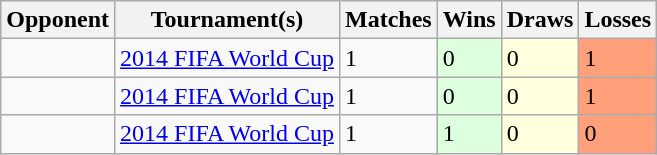<table class="wikitable">
<tr>
<th>Opponent</th>
<th>Tournament(s)</th>
<th>Matches</th>
<th>Wins</th>
<th>Draws</th>
<th>Losses</th>
</tr>
<tr>
<td></td>
<td><a href='#'>2014 FIFA World Cup</a></td>
<td>1</td>
<td style="background:#dfd;">0</td>
<td style="background:#ffffdd;">0</td>
<td style="background:#ffa07a;">1</td>
</tr>
<tr>
<td></td>
<td><a href='#'>2014 FIFA World Cup</a></td>
<td>1</td>
<td style="background:#dfd;">0</td>
<td style="background:#ffffdd;">0</td>
<td style="background:#ffa07a;">1</td>
</tr>
<tr>
<td></td>
<td><a href='#'>2014 FIFA World Cup</a></td>
<td>1</td>
<td style="background:#dfd;">1</td>
<td style="background:#ffffdd;">0</td>
<td style="background:#ffa07a;">0</td>
</tr>
</table>
